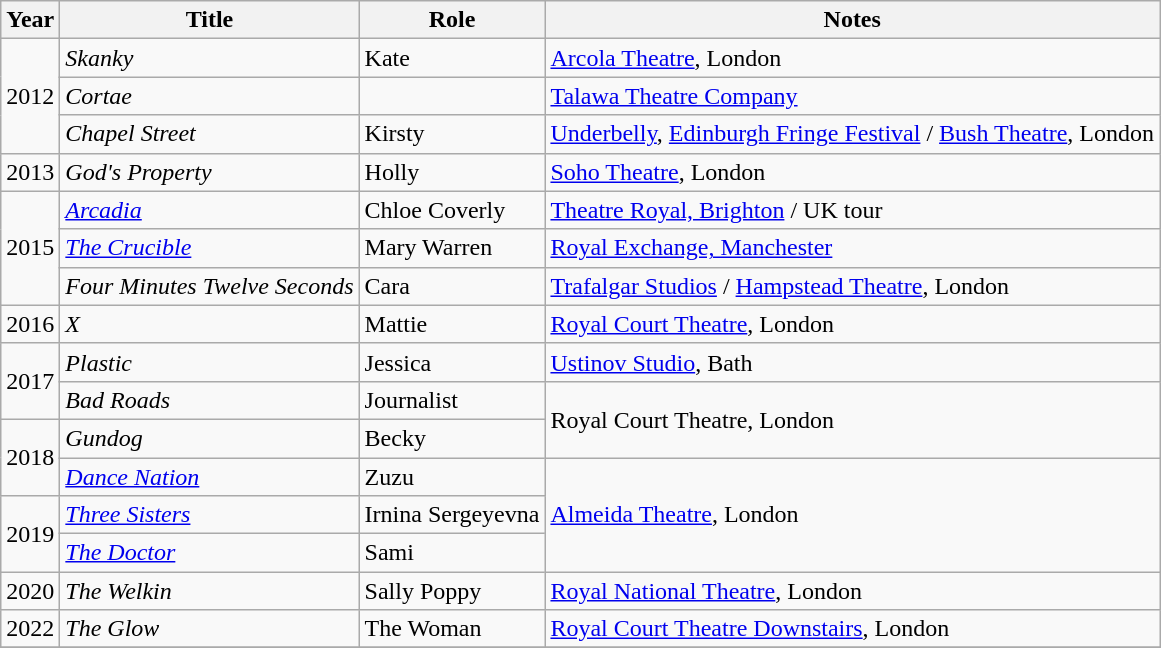<table class="wikitable sortable">
<tr>
<th>Year</th>
<th>Title</th>
<th>Role</th>
<th class="unsortable">Notes</th>
</tr>
<tr>
<td rowspan="3">2012</td>
<td><em>Skanky</em></td>
<td>Kate</td>
<td><a href='#'>Arcola Theatre</a>, London</td>
</tr>
<tr>
<td><em>Cortae</em></td>
<td></td>
<td><a href='#'>Talawa Theatre Company</a></td>
</tr>
<tr>
<td><em>Chapel Street</em></td>
<td>Kirsty</td>
<td><a href='#'>Underbelly</a>, <a href='#'>Edinburgh Fringe Festival</a> / <a href='#'>Bush Theatre</a>, London</td>
</tr>
<tr>
<td>2013</td>
<td><em>God's Property</em></td>
<td>Holly</td>
<td><a href='#'>Soho Theatre</a>, London</td>
</tr>
<tr>
<td rowspan="3">2015</td>
<td><em><a href='#'>Arcadia</a></em></td>
<td>Chloe Coverly</td>
<td><a href='#'>Theatre Royal, Brighton</a> / UK tour</td>
</tr>
<tr>
<td><em><a href='#'>The Crucible</a></em></td>
<td>Mary Warren</td>
<td><a href='#'>Royal Exchange, Manchester</a></td>
</tr>
<tr>
<td><em>Four Minutes Twelve Seconds</em></td>
<td>Cara</td>
<td><a href='#'>Trafalgar Studios</a> / <a href='#'>Hampstead Theatre</a>, London</td>
</tr>
<tr>
<td>2016</td>
<td><em>X</em></td>
<td>Mattie</td>
<td><a href='#'>Royal Court Theatre</a>, London</td>
</tr>
<tr>
<td rowspan="2">2017</td>
<td><em>Plastic</em></td>
<td>Jessica</td>
<td><a href='#'>Ustinov Studio</a>, Bath</td>
</tr>
<tr>
<td><em>Bad Roads</em></td>
<td>Journalist</td>
<td rowspan="2">Royal Court Theatre, London</td>
</tr>
<tr>
<td rowspan="2">2018</td>
<td><em>Gundog</em></td>
<td>Becky</td>
</tr>
<tr>
<td><em><a href='#'>Dance Nation</a></em></td>
<td>Zuzu</td>
<td rowspan="3"><a href='#'>Almeida Theatre</a>, London</td>
</tr>
<tr>
<td rowspan="2">2019</td>
<td><em><a href='#'>Three Sisters</a></em></td>
<td>Irnina Sergeyevna</td>
</tr>
<tr>
<td><em><a href='#'>The Doctor</a></em></td>
<td>Sami</td>
</tr>
<tr>
<td>2020</td>
<td><em>The Welkin</em></td>
<td>Sally Poppy</td>
<td><a href='#'>Royal National Theatre</a>, London</td>
</tr>
<tr>
<td>2022</td>
<td><em>The Glow</em></td>
<td>The Woman</td>
<td><a href='#'>Royal Court Theatre Downstairs</a>, London</td>
</tr>
<tr>
</tr>
</table>
